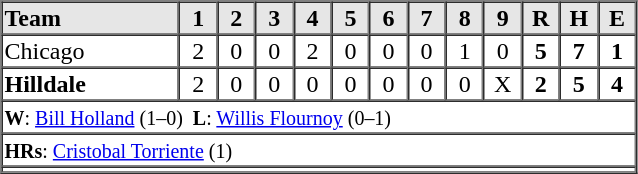<table border=1 cellspacing=0 width=425 style="margin-left:3em;">
<tr style="text-align:center; background-color:#e6e6e6;">
<th align=left width=28%>Team</th>
<th width=6%>1</th>
<th width=6%>2</th>
<th width=6%>3</th>
<th width=6%>4</th>
<th width=6%>5</th>
<th width=6%>6</th>
<th width=6%>7</th>
<th width=6%>8</th>
<th width=6%>9</th>
<th width=6%>R</th>
<th width=6%>H</th>
<th width=6%>E</th>
</tr>
<tr style="text-align:center;">
<td align=left>Chicago</td>
<td>2</td>
<td>0</td>
<td>0</td>
<td>2</td>
<td>0</td>
<td>0</td>
<td>0</td>
<td>1</td>
<td>0</td>
<td><strong>5</strong></td>
<td><strong>7</strong></td>
<td><strong>1</strong></td>
</tr>
<tr style="text-align:center;">
<td align=left><strong>Hilldale</strong></td>
<td>2</td>
<td>0</td>
<td>0</td>
<td>0</td>
<td>0</td>
<td>0</td>
<td>0</td>
<td>0</td>
<td>X</td>
<td><strong>2</strong></td>
<td><strong>5</strong></td>
<td><strong>4</strong></td>
</tr>
<tr style="text-align:left;">
<td colspan=14><small><strong>W</strong>: <a href='#'>Bill Holland</a> (1–0)  <strong>L</strong>: <a href='#'>Willis Flournoy</a> (0–1)</small></td>
</tr>
<tr style="text-align:left;">
<td colspan=14><small><strong>HRs</strong>: <a href='#'>Cristobal Torriente</a> (1)</small></td>
</tr>
<tr style="text-align:left;">
<td colspan=14></td>
</tr>
<tr style="text-align:left;">
</tr>
</table>
